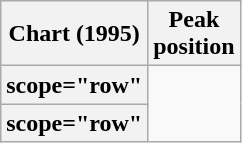<table class="wikitable sortable plainrowheaders">
<tr>
<th scope="col">Chart (1995)</th>
<th scope="col">Peak<br>position</th>
</tr>
<tr>
<th>scope="row" </th>
</tr>
<tr>
<th>scope="row" </th>
</tr>
</table>
